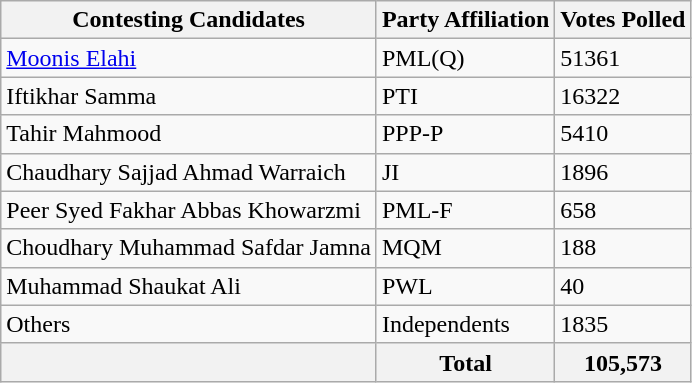<table class="wikitable sortable">
<tr>
<th>Contesting Candidates</th>
<th>Party Affiliation</th>
<th>Votes Polled</th>
</tr>
<tr>
<td><a href='#'>Moonis Elahi</a></td>
<td>PML(Q)</td>
<td>51361</td>
</tr>
<tr>
<td>Iftikhar Samma</td>
<td>PTI</td>
<td>16322</td>
</tr>
<tr>
<td>Tahir Mahmood</td>
<td>PPP-P</td>
<td>5410</td>
</tr>
<tr>
<td>Chaudhary Sajjad Ahmad Warraich</td>
<td>JI</td>
<td>1896</td>
</tr>
<tr>
<td>Peer Syed Fakhar Abbas Khowarzmi</td>
<td>PML-F</td>
<td>658</td>
</tr>
<tr>
<td>Choudhary Muhammad Safdar Jamna</td>
<td>MQM</td>
<td>188</td>
</tr>
<tr>
<td>Muhammad Shaukat Ali</td>
<td>PWL</td>
<td>40</td>
</tr>
<tr>
<td>Others</td>
<td>Independents</td>
<td>1835</td>
</tr>
<tr>
<th></th>
<th>Total</th>
<th>105,573</th>
</tr>
</table>
